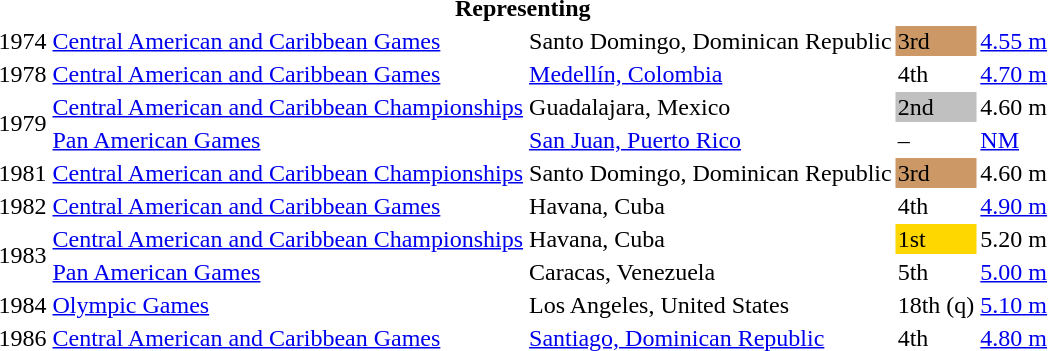<table>
<tr>
<th colspan="5">Representing </th>
</tr>
<tr>
<td>1974</td>
<td><a href='#'>Central American and Caribbean Games</a></td>
<td>Santo Domingo, Dominican Republic</td>
<td bgcolor=cc9966>3rd</td>
<td><a href='#'>4.55 m</a></td>
</tr>
<tr>
<td>1978</td>
<td><a href='#'>Central American and Caribbean Games</a></td>
<td><a href='#'>Medellín, Colombia</a></td>
<td>4th</td>
<td><a href='#'>4.70 m</a></td>
</tr>
<tr>
<td rowspan=2>1979</td>
<td><a href='#'>Central American and Caribbean Championships</a></td>
<td>Guadalajara, Mexico</td>
<td bgcolor=silver>2nd</td>
<td>4.60 m</td>
</tr>
<tr>
<td><a href='#'>Pan American Games</a></td>
<td><a href='#'>San Juan, Puerto Rico</a></td>
<td>–</td>
<td><a href='#'>NM</a></td>
</tr>
<tr>
<td>1981</td>
<td><a href='#'>Central American and Caribbean Championships</a></td>
<td>Santo Domingo, Dominican Republic</td>
<td bgcolor=cc9966>3rd</td>
<td>4.60 m</td>
</tr>
<tr>
<td>1982</td>
<td><a href='#'>Central American and Caribbean Games</a></td>
<td>Havana, Cuba</td>
<td>4th</td>
<td><a href='#'>4.90 m</a></td>
</tr>
<tr>
<td rowspan=2>1983</td>
<td><a href='#'>Central American and Caribbean Championships</a></td>
<td>Havana, Cuba</td>
<td bgcolor=gold>1st</td>
<td>5.20 m</td>
</tr>
<tr>
<td><a href='#'>Pan American Games</a></td>
<td>Caracas, Venezuela</td>
<td>5th</td>
<td><a href='#'>5.00 m</a></td>
</tr>
<tr>
<td>1984</td>
<td><a href='#'>Olympic Games</a></td>
<td>Los Angeles, United States</td>
<td>18th (q)</td>
<td><a href='#'>5.10 m</a></td>
</tr>
<tr>
<td>1986</td>
<td><a href='#'>Central American and Caribbean Games</a></td>
<td><a href='#'>Santiago, Dominican Republic</a></td>
<td>4th</td>
<td><a href='#'>4.80 m</a></td>
</tr>
</table>
